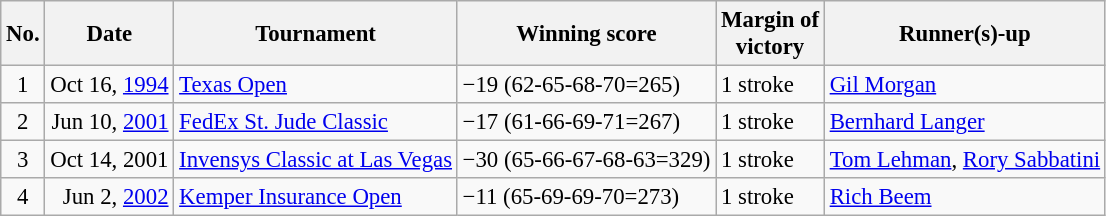<table class="wikitable" style="font-size:95%;">
<tr>
<th>No.</th>
<th>Date</th>
<th>Tournament</th>
<th>Winning score</th>
<th>Margin of<br>victory</th>
<th>Runner(s)-up</th>
</tr>
<tr>
<td align=center>1</td>
<td align=right>Oct 16, <a href='#'>1994</a></td>
<td><a href='#'>Texas Open</a></td>
<td>−19 (62-65-68-70=265)</td>
<td>1 stroke</td>
<td> <a href='#'>Gil Morgan</a></td>
</tr>
<tr>
<td align=center>2</td>
<td align=right>Jun 10, <a href='#'>2001</a></td>
<td><a href='#'>FedEx St. Jude Classic</a></td>
<td>−17 (61-66-69-71=267)</td>
<td>1 stroke</td>
<td> <a href='#'>Bernhard Langer</a></td>
</tr>
<tr>
<td align=center>3</td>
<td align=right>Oct 14, 2001</td>
<td><a href='#'>Invensys Classic at Las Vegas</a></td>
<td>−30 (65-66-67-68-63=329)</td>
<td>1 stroke</td>
<td> <a href='#'>Tom Lehman</a>,  <a href='#'>Rory Sabbatini</a></td>
</tr>
<tr>
<td align=center>4</td>
<td align=right>Jun 2, <a href='#'>2002</a></td>
<td><a href='#'>Kemper Insurance Open</a></td>
<td>−11 (65-69-69-70=273)</td>
<td>1 stroke</td>
<td> <a href='#'>Rich Beem</a></td>
</tr>
</table>
